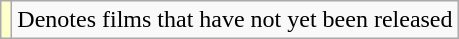<table class="wikitable">
<tr>
<td style="background:#ffc;"></td>
<td>Denotes films that have not yet been released</td>
</tr>
</table>
